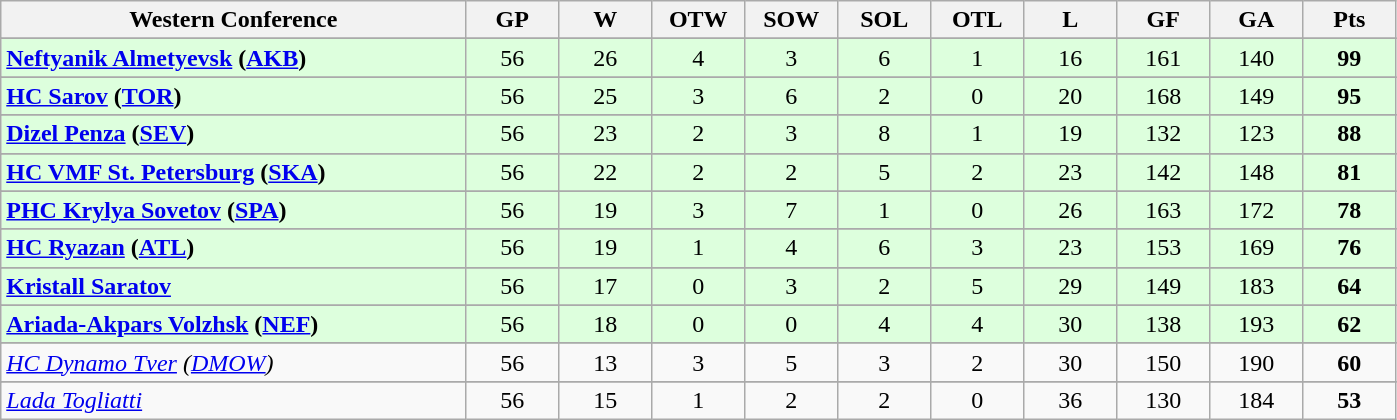<table class="wikitable sortable">
<tr>
<th bgcolor="#DDDDFF" width="25%">Western Conference</th>
<th bgcolor="#DDDDFF" width="5%">GP</th>
<th bgcolor="#DDDDFF" width="5%">W</th>
<th bgcolor="#DDDDFF" width="5%">OTW</th>
<th bgcolor="#DDDDFF" width="5%">SOW</th>
<th bgcolor="#DDDDFF" width="5%">SOL</th>
<th bgcolor="#DDDDFF" width="5%">OTL</th>
<th bgcolor="#DDDDFF" width="5%">L</th>
<th bgcolor="#DDDDFF" width="5%">GF</th>
<th bgcolor="#DDDDFF" width="5%">GA</th>
<th bgcolor="#DDDDFF" width="5%">Pts</th>
</tr>
<tr>
</tr>
<tr align=center bgcolor="#DDFFDD">
<td align=left> <strong><a href='#'>Neftyanik Almetyevsk</a> (<a href='#'>AKB</a>)</strong></td>
<td>56</td>
<td>26</td>
<td>4</td>
<td>3</td>
<td>6</td>
<td>1</td>
<td>16</td>
<td>161</td>
<td>140</td>
<td><strong>99</strong></td>
</tr>
<tr>
</tr>
<tr align=center bgcolor="#DDFFDD">
<td align=left> <strong><a href='#'>HC Sarov</a> (<a href='#'>TOR</a>)</strong></td>
<td>56</td>
<td>25</td>
<td>3</td>
<td>6</td>
<td>2</td>
<td>0</td>
<td>20</td>
<td>168</td>
<td>149</td>
<td><strong>95</strong></td>
</tr>
<tr>
</tr>
<tr align=center bgcolor="#DDFFDD">
<td align=left> <strong><a href='#'>Dizel Penza</a> (<a href='#'>SEV</a>)</strong></td>
<td>56</td>
<td>23</td>
<td>2</td>
<td>3</td>
<td>8</td>
<td>1</td>
<td>19</td>
<td>132</td>
<td>123</td>
<td><strong>88</strong></td>
</tr>
<tr>
</tr>
<tr align=center bgcolor="#DDFFDD">
<td align=left> <strong><a href='#'>HC VMF St. Petersburg</a> (<a href='#'>SKA</a>)</strong></td>
<td>56</td>
<td>22</td>
<td>2</td>
<td>2</td>
<td>5</td>
<td>2</td>
<td>23</td>
<td>142</td>
<td>148</td>
<td><strong>81</strong></td>
</tr>
<tr>
</tr>
<tr align=center bgcolor="#DDFFDD">
<td align=left> <strong><a href='#'>PHC Krylya Sovetov</a> (<a href='#'>SPA</a>)</strong></td>
<td>56</td>
<td>19</td>
<td>3</td>
<td>7</td>
<td>1</td>
<td>0</td>
<td>26</td>
<td>163</td>
<td>172</td>
<td><strong>78</strong></td>
</tr>
<tr>
</tr>
<tr align=center bgcolor="#DDFFDD">
<td align=left> <strong><a href='#'>HC Ryazan</a> (<a href='#'>ATL</a>)</strong></td>
<td>56</td>
<td>19</td>
<td>1</td>
<td>4</td>
<td>6</td>
<td>3</td>
<td>23</td>
<td>153</td>
<td>169</td>
<td><strong>76</strong></td>
</tr>
<tr>
</tr>
<tr align=center bgcolor="#DDFFDD">
<td align=left> <strong><a href='#'>Kristall Saratov</a></strong></td>
<td>56</td>
<td>17</td>
<td>0</td>
<td>3</td>
<td>2</td>
<td>5</td>
<td>29</td>
<td>149</td>
<td>183</td>
<td><strong>64</strong></td>
</tr>
<tr>
</tr>
<tr align=center bgcolor="#DDFFDD">
<td align=left> <strong><a href='#'>Ariada-Akpars Volzhsk</a> (<a href='#'>NEF</a>)</strong></td>
<td>56</td>
<td>18</td>
<td>0</td>
<td>0</td>
<td>4</td>
<td>4</td>
<td>30</td>
<td>138</td>
<td>193</td>
<td><strong>62</strong></td>
</tr>
<tr>
</tr>
<tr align=center bgcolor=>
<td align=left> <em><a href='#'>HC Dynamo Tver</a> (<a href='#'>DMOW</a>)</em></td>
<td>56</td>
<td>13</td>
<td>3</td>
<td>5</td>
<td>3</td>
<td>2</td>
<td>30</td>
<td>150</td>
<td>190</td>
<td><strong>60</strong></td>
</tr>
<tr>
</tr>
<tr align=center bgcolor=>
<td align=left> <em><a href='#'>Lada Togliatti</a></em></td>
<td>56</td>
<td>15</td>
<td>1</td>
<td>2</td>
<td>2</td>
<td>0</td>
<td>36</td>
<td>130</td>
<td>184</td>
<td><strong>53</strong></td>
</tr>
</table>
